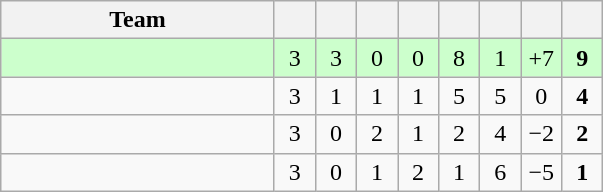<table class="wikitable" style="text-align: center;">
<tr>
<th width="175">Team</th>
<th width="20"></th>
<th width="20"></th>
<th width="20"></th>
<th width="20"></th>
<th width="20"></th>
<th width="20"></th>
<th width="20"></th>
<th width="20"></th>
</tr>
<tr bgcolor=ccffcc>
<td align=left></td>
<td>3</td>
<td>3</td>
<td>0</td>
<td>0</td>
<td>8</td>
<td>1</td>
<td>+7</td>
<td><strong>9</strong></td>
</tr>
<tr>
<td align=left></td>
<td>3</td>
<td>1</td>
<td>1</td>
<td>1</td>
<td>5</td>
<td>5</td>
<td>0</td>
<td><strong>4</strong></td>
</tr>
<tr>
<td align=left></td>
<td>3</td>
<td>0</td>
<td>2</td>
<td>1</td>
<td>2</td>
<td>4</td>
<td>−2</td>
<td><strong>2</strong></td>
</tr>
<tr>
<td align=left><em></em></td>
<td>3</td>
<td>0</td>
<td>1</td>
<td>2</td>
<td>1</td>
<td>6</td>
<td>−5</td>
<td><strong>1</strong></td>
</tr>
</table>
